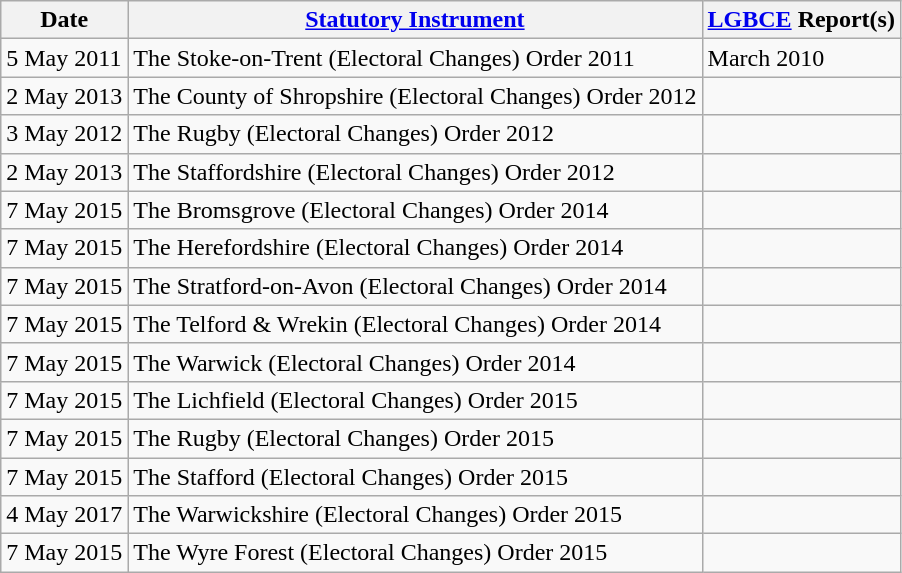<table class="wikitable sortable">
<tr>
<th>Date</th>
<th><a href='#'>Statutory Instrument</a></th>
<th><a href='#'>LGBCE</a> Report(s)</th>
</tr>
<tr>
<td>5 May 2011</td>
<td>The Stoke-on-Trent (Electoral Changes) Order 2011</td>
<td> March 2010</td>
</tr>
<tr>
<td>2 May 2013</td>
<td>The County of Shropshire (Electoral Changes) Order 2012</td>
<td></td>
</tr>
<tr>
<td>3 May 2012</td>
<td>The Rugby (Electoral Changes) Order 2012</td>
<td></td>
</tr>
<tr>
<td>2 May 2013</td>
<td>The Staffordshire (Electoral Changes) Order 2012</td>
<td></td>
</tr>
<tr>
<td>7 May 2015</td>
<td>The Bromsgrove (Electoral Changes) Order 2014</td>
<td></td>
</tr>
<tr>
<td>7 May 2015</td>
<td>The Herefordshire (Electoral Changes) Order 2014</td>
<td></td>
</tr>
<tr>
<td>7 May 2015</td>
<td>The Stratford-on-Avon (Electoral Changes) Order 2014</td>
<td></td>
</tr>
<tr>
<td>7 May 2015</td>
<td>The Telford & Wrekin (Electoral Changes) Order 2014</td>
<td></td>
</tr>
<tr>
<td>7 May 2015</td>
<td>The Warwick (Electoral Changes) Order 2014</td>
<td></td>
</tr>
<tr>
<td>7 May 2015</td>
<td>The Lichfield (Electoral Changes) Order 2015</td>
<td></td>
</tr>
<tr>
<td>7 May 2015</td>
<td>The Rugby (Electoral Changes) Order 2015</td>
<td></td>
</tr>
<tr>
<td>7 May 2015</td>
<td>The Stafford (Electoral Changes) Order 2015</td>
<td></td>
</tr>
<tr>
<td>4 May 2017</td>
<td>The Warwickshire (Electoral Changes) Order 2015</td>
<td></td>
</tr>
<tr>
<td>7 May 2015</td>
<td>The Wyre Forest (Electoral Changes) Order 2015</td>
<td></td>
</tr>
</table>
